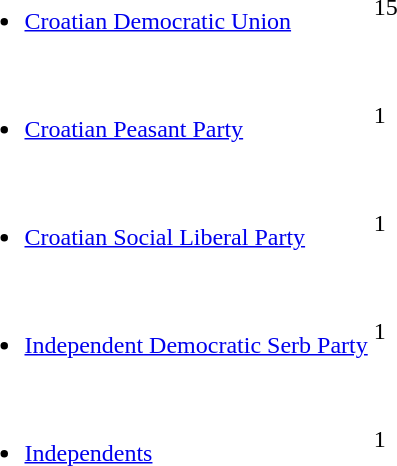<table>
<tr>
<td><br><ul><li><a href='#'>Croatian Democratic Union</a></li></ul></td>
<td><div>15</div></td>
</tr>
<tr>
<td><br><ul><li><a href='#'>Croatian Peasant Party</a></li></ul></td>
<td><div>1</div></td>
</tr>
<tr>
<td><br><ul><li><a href='#'>Croatian Social Liberal Party</a></li></ul></td>
<td><div>1</div></td>
</tr>
<tr>
<td><br><ul><li><a href='#'>Independent Democratic Serb Party</a></li></ul></td>
<td><div>1</div></td>
</tr>
<tr>
<td><br><ul><li><a href='#'>Independents</a></li></ul></td>
<td><div>1</div></td>
</tr>
</table>
